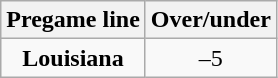<table class="wikitable">
<tr align="center">
<th style=>Pregame line</th>
<th style=>Over/under</th>
</tr>
<tr align="center">
<td><strong>Louisiana</strong></td>
<td>–5</td>
</tr>
</table>
